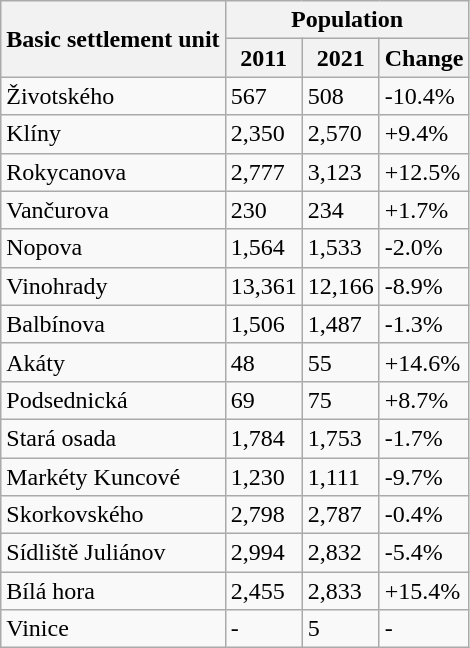<table class="wikitable sortable">
<tr>
<th rowspan=2>Basic settlement unit</th>
<th colspan=3>Population</th>
</tr>
<tr>
<th>2011</th>
<th>2021</th>
<th>Change</th>
</tr>
<tr>
<td>Životského</td>
<td>567</td>
<td>508</td>
<td>-10.4%</td>
</tr>
<tr>
<td>Klíny</td>
<td>2,350</td>
<td>2,570</td>
<td>+9.4%</td>
</tr>
<tr>
<td>Rokycanova</td>
<td>2,777</td>
<td>3,123</td>
<td>+12.5%</td>
</tr>
<tr>
<td>Vančurova</td>
<td>230</td>
<td>234</td>
<td>+1.7%</td>
</tr>
<tr>
<td>Nopova</td>
<td>1,564</td>
<td>1,533</td>
<td>-2.0%</td>
</tr>
<tr>
<td>Vinohrady</td>
<td>13,361</td>
<td>12,166</td>
<td>-8.9%</td>
</tr>
<tr>
<td>Balbínova</td>
<td>1,506</td>
<td>1,487</td>
<td>-1.3%</td>
</tr>
<tr>
<td>Akáty</td>
<td>48</td>
<td>55</td>
<td>+14.6%</td>
</tr>
<tr>
<td>Podsednická</td>
<td>69</td>
<td>75</td>
<td>+8.7%</td>
</tr>
<tr>
<td>Stará osada</td>
<td>1,784</td>
<td>1,753</td>
<td>-1.7%</td>
</tr>
<tr>
<td>Markéty Kuncové</td>
<td>1,230</td>
<td>1,111</td>
<td>-9.7%</td>
</tr>
<tr>
<td>Skorkovského</td>
<td>2,798</td>
<td>2,787</td>
<td>-0.4%</td>
</tr>
<tr>
<td>Sídliště Juliánov</td>
<td>2,994</td>
<td>2,832</td>
<td>-5.4%</td>
</tr>
<tr>
<td>Bílá hora</td>
<td>2,455</td>
<td>2,833</td>
<td>+15.4%</td>
</tr>
<tr>
<td>Vinice</td>
<td>-</td>
<td>5</td>
<td>-</td>
</tr>
</table>
